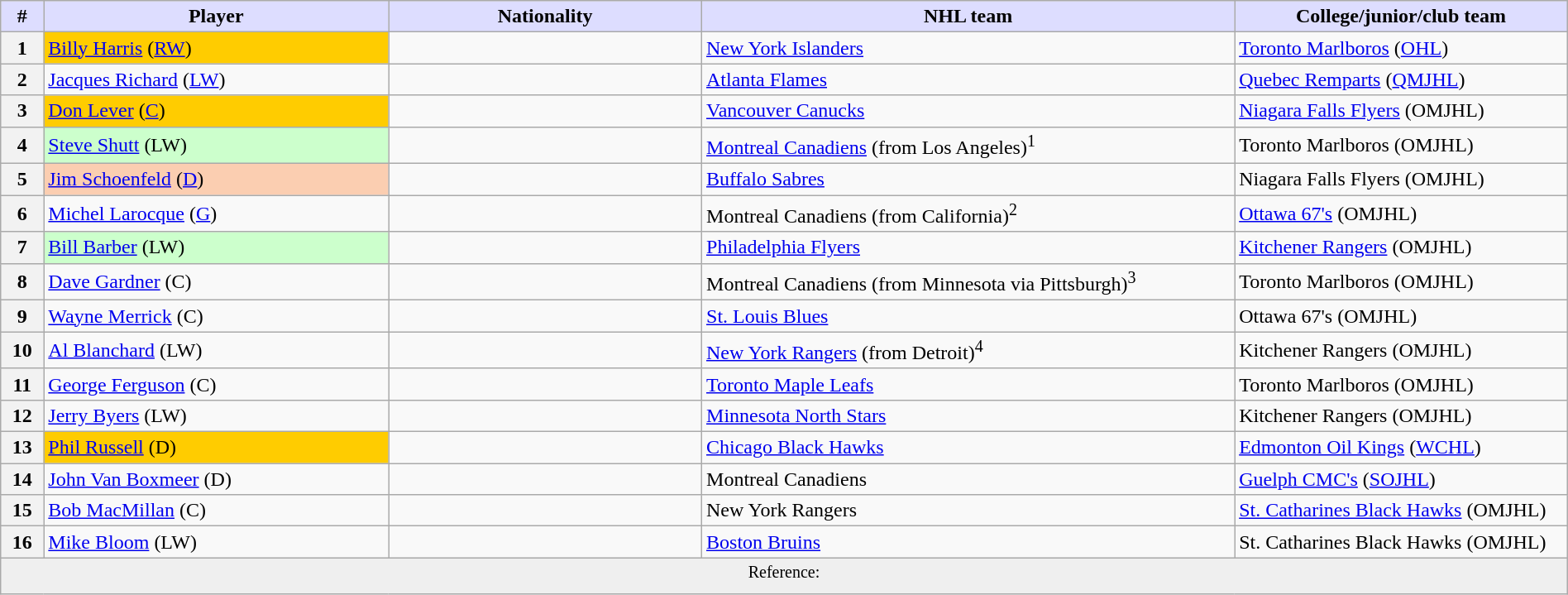<table class="wikitable" style="width: 100%">
<tr>
<th style="background:#ddf; width:2.75%;">#</th>
<th style="background:#ddf; width:22.0%;">Player</th>
<th style="background:#ddf; width:20.0%;">Nationality</th>
<th style="background:#ddf; width:34.0%;">NHL team</th>
<th style="background:#ddf; width:100.0%;">College/junior/club team</th>
</tr>
<tr>
<th>1</th>
<td bgcolor="#FFCC00"><a href='#'>Billy Harris</a> (<a href='#'>RW</a>)</td>
<td></td>
<td><a href='#'>New York Islanders</a></td>
<td><a href='#'>Toronto Marlboros</a> (<a href='#'>OHL</a>)</td>
</tr>
<tr>
<th>2</th>
<td><a href='#'>Jacques Richard</a> (<a href='#'>LW</a>)</td>
<td></td>
<td><a href='#'>Atlanta Flames</a></td>
<td><a href='#'>Quebec Remparts</a> (<a href='#'>QMJHL</a>)</td>
</tr>
<tr>
<th>3</th>
<td bgcolor="#FFCC00"><a href='#'>Don Lever</a> (<a href='#'>C</a>)</td>
<td></td>
<td><a href='#'>Vancouver Canucks</a></td>
<td><a href='#'>Niagara Falls Flyers</a> (OMJHL)</td>
</tr>
<tr>
<th>4</th>
<td bgcolor="#CCFFCC"><a href='#'>Steve Shutt</a> (LW)</td>
<td></td>
<td><a href='#'>Montreal Canadiens</a> (from Los Angeles)<sup>1</sup></td>
<td>Toronto Marlboros (OMJHL)</td>
</tr>
<tr>
<th>5</th>
<td bgcolor="#FBCEB1"><a href='#'>Jim Schoenfeld</a> (<a href='#'>D</a>)</td>
<td></td>
<td><a href='#'>Buffalo Sabres</a></td>
<td>Niagara Falls Flyers (OMJHL)</td>
</tr>
<tr>
<th>6</th>
<td><a href='#'>Michel Larocque</a> (<a href='#'>G</a>)</td>
<td></td>
<td>Montreal Canadiens (from California)<sup>2</sup></td>
<td><a href='#'>Ottawa 67's</a> (OMJHL)</td>
</tr>
<tr>
<th>7</th>
<td bgcolor="#CCFFCC"><a href='#'>Bill Barber</a> (LW)</td>
<td></td>
<td><a href='#'>Philadelphia Flyers</a></td>
<td><a href='#'>Kitchener Rangers</a> (OMJHL)</td>
</tr>
<tr>
<th>8</th>
<td><a href='#'>Dave Gardner</a> (C)</td>
<td></td>
<td>Montreal Canadiens (from Minnesota via Pittsburgh)<sup>3</sup></td>
<td>Toronto Marlboros (OMJHL)</td>
</tr>
<tr>
<th>9</th>
<td><a href='#'>Wayne Merrick</a> (C)</td>
<td></td>
<td><a href='#'>St. Louis Blues</a></td>
<td>Ottawa 67's (OMJHL)</td>
</tr>
<tr>
<th>10</th>
<td><a href='#'>Al Blanchard</a> (LW)</td>
<td></td>
<td><a href='#'>New York Rangers</a> (from Detroit)<sup>4</sup></td>
<td>Kitchener Rangers (OMJHL)</td>
</tr>
<tr>
<th>11</th>
<td><a href='#'>George Ferguson</a> (C)</td>
<td></td>
<td><a href='#'>Toronto Maple Leafs</a></td>
<td>Toronto Marlboros (OMJHL)</td>
</tr>
<tr>
<th>12</th>
<td><a href='#'>Jerry Byers</a> (LW)</td>
<td></td>
<td><a href='#'>Minnesota North Stars</a></td>
<td>Kitchener Rangers (OMJHL)</td>
</tr>
<tr>
<th>13</th>
<td bgcolor="#FFCC00"><a href='#'>Phil Russell</a> (D)</td>
<td></td>
<td><a href='#'>Chicago Black Hawks</a></td>
<td><a href='#'>Edmonton Oil Kings</a> (<a href='#'>WCHL</a>)</td>
</tr>
<tr>
<th>14</th>
<td><a href='#'>John Van Boxmeer</a> (D)</td>
<td></td>
<td>Montreal Canadiens</td>
<td><a href='#'>Guelph CMC's</a> (<a href='#'>SOJHL</a>)</td>
</tr>
<tr>
<th>15</th>
<td><a href='#'>Bob MacMillan</a> (C)</td>
<td></td>
<td>New York Rangers</td>
<td><a href='#'>St. Catharines Black Hawks</a> (OMJHL)</td>
</tr>
<tr>
<th>16</th>
<td><a href='#'>Mike Bloom</a> (LW)</td>
<td></td>
<td><a href='#'>Boston Bruins</a></td>
<td>St. Catharines Black Hawks (OMJHL)</td>
</tr>
<tr>
<td align=center colspan="6" bgcolor="#efefef"><sup>Reference: </sup></td>
</tr>
</table>
